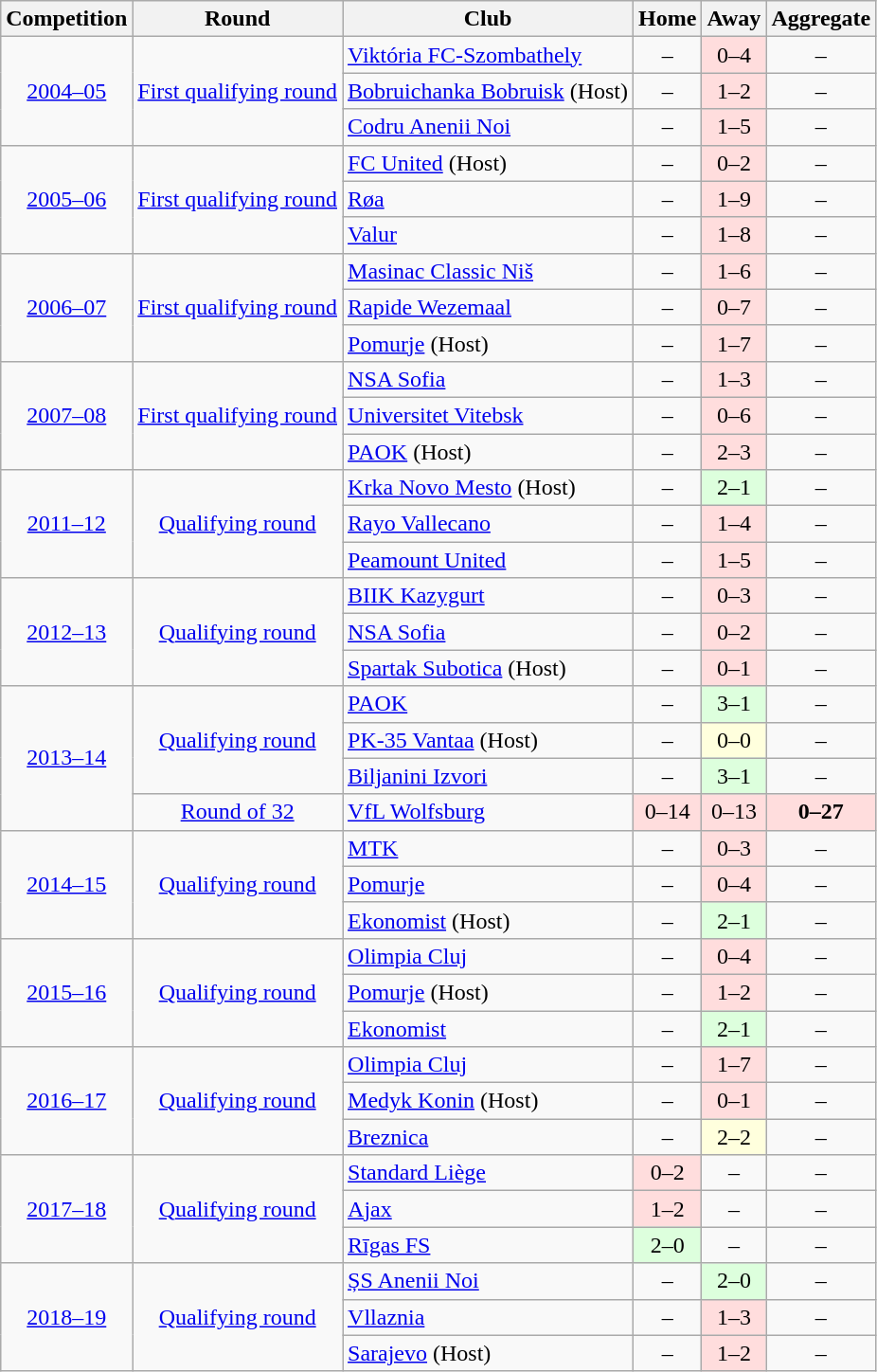<table class="wikitable">
<tr>
<th>Competition</th>
<th>Round</th>
<th>Club</th>
<th>Home</th>
<th>Away</th>
<th>Aggregate</th>
</tr>
<tr align=center>
<td rowspan=3><a href='#'>2004–05</a></td>
<td rowspan=3><a href='#'>First qualifying round</a></td>
<td align=left> <a href='#'>Viktória FC-Szombathely</a></td>
<td>–</td>
<td bgcolor=#ffdddd>0–4</td>
<td>–</td>
</tr>
<tr align=center>
<td align=left> <a href='#'>Bobruichanka Bobruisk</a> (Host)</td>
<td>–</td>
<td bgcolor=#ffdddd>1–2</td>
<td>–</td>
</tr>
<tr align=center>
<td align=left> <a href='#'>Codru Anenii Noi</a></td>
<td>–</td>
<td bgcolor=#ffdddd>1–5</td>
<td>–</td>
</tr>
<tr align=center>
<td rowspan=3><a href='#'>2005–06</a></td>
<td rowspan=3><a href='#'>First qualifying round</a></td>
<td align=left> <a href='#'>FC United</a> (Host)</td>
<td>–</td>
<td bgcolor=#ffdddd>0–2</td>
<td>–</td>
</tr>
<tr align=center>
<td align=left> <a href='#'>Røa</a></td>
<td>–</td>
<td bgcolor=#ffdddd>1–9</td>
<td>–</td>
</tr>
<tr align=center>
<td align=left> <a href='#'>Valur</a></td>
<td>–</td>
<td bgcolor=#ffdddd>1–8</td>
<td>–</td>
</tr>
<tr align=center>
<td rowspan=3><a href='#'>2006–07</a></td>
<td rowspan=3><a href='#'>First qualifying round</a></td>
<td align=left> <a href='#'>Masinac Classic Niš</a></td>
<td>–</td>
<td bgcolor=#ffdddd>1–6</td>
<td>–</td>
</tr>
<tr align=center>
<td align=left> <a href='#'>Rapide Wezemaal</a></td>
<td>–</td>
<td bgcolor=#ffdddd>0–7</td>
<td>–</td>
</tr>
<tr align=center>
<td align=left> <a href='#'>Pomurje</a> (Host)</td>
<td>–</td>
<td bgcolor=#ffdddd>1–7</td>
<td>–</td>
</tr>
<tr align=center>
<td rowspan=3><a href='#'>2007–08</a></td>
<td rowspan=3><a href='#'>First qualifying round</a></td>
<td align=left> <a href='#'>NSA Sofia</a></td>
<td>–</td>
<td bgcolor=#ffdddd>1–3</td>
<td>–</td>
</tr>
<tr align=center>
<td align=left> <a href='#'>Universitet Vitebsk</a></td>
<td>–</td>
<td bgcolor=#ffdddd>0–6</td>
<td>–</td>
</tr>
<tr align=center>
<td align=left> <a href='#'>PAOK</a> (Host)</td>
<td>–</td>
<td bgcolor=#ffdddd>2–3</td>
<td>–</td>
</tr>
<tr align=center>
<td rowspan=3><a href='#'>2011–12</a></td>
<td rowspan=3><a href='#'>Qualifying round</a></td>
<td align=left> <a href='#'>Krka Novo Mesto</a> (Host)</td>
<td>–</td>
<td bgcolor=#ddffdd>2–1</td>
<td>–</td>
</tr>
<tr align=center>
<td align=left> <a href='#'>Rayo Vallecano</a></td>
<td>–</td>
<td bgcolor=#ffdddd>1–4</td>
<td>–</td>
</tr>
<tr align=center>
<td align=left> <a href='#'>Peamount United</a></td>
<td>–</td>
<td bgcolor=#ffdddd>1–5</td>
<td>–</td>
</tr>
<tr align=center>
<td rowspan=3><a href='#'>2012–13</a></td>
<td rowspan=3><a href='#'>Qualifying round</a></td>
<td align=left> <a href='#'>BIIK Kazygurt</a></td>
<td>–</td>
<td bgcolor=#ffdddd>0–3</td>
<td>–</td>
</tr>
<tr align=center>
<td align=left> <a href='#'>NSA Sofia</a></td>
<td>–</td>
<td bgcolor=#ffdddd>0–2</td>
<td>–</td>
</tr>
<tr align=center>
<td align=left> <a href='#'>Spartak Subotica</a> (Host)</td>
<td>–</td>
<td bgcolor=#ffdddd>0–1</td>
<td>–</td>
</tr>
<tr align=center>
<td rowspan=4><a href='#'>2013–14</a></td>
<td rowspan=3><a href='#'>Qualifying round</a></td>
<td align=left> <a href='#'>PAOK</a></td>
<td>–</td>
<td bgcolor=#ddffdd>3–1</td>
<td>–</td>
</tr>
<tr align=center>
<td align=left> <a href='#'>PK-35 Vantaa</a> (Host)</td>
<td>–</td>
<td bgcolor=#ffffdd>0–0</td>
<td>–</td>
</tr>
<tr align=center>
<td align=left> <a href='#'>Biljanini Izvori</a></td>
<td>–</td>
<td bgcolor=#ddffdd>3–1</td>
<td>–</td>
</tr>
<tr align=center>
<td><a href='#'>Round of 32</a></td>
<td align=left> <a href='#'>VfL Wolfsburg</a></td>
<td bgcolor=#ffdddd>0–14</td>
<td bgcolor=#ffdddd>0–13</td>
<td bgcolor=#ffdddd><strong>0–27</strong></td>
</tr>
<tr align=center>
<td rowspan=3><a href='#'>2014–15</a></td>
<td rowspan=3><a href='#'>Qualifying round</a></td>
<td align=left> <a href='#'>MTK</a></td>
<td>–</td>
<td bgcolor=#ffdddd>0–3</td>
<td>–</td>
</tr>
<tr align=center>
<td align=left> <a href='#'>Pomurje</a></td>
<td>–</td>
<td bgcolor=#ffdddd>0–4</td>
<td>–</td>
</tr>
<tr align=center>
<td align=left> <a href='#'>Ekonomist</a> (Host)</td>
<td>–</td>
<td bgcolor=#ddffdd>2–1</td>
<td>–</td>
</tr>
<tr align=center>
<td rowspan=3><a href='#'>2015–16</a></td>
<td rowspan=3><a href='#'>Qualifying round</a></td>
<td align=left> <a href='#'>Olimpia Cluj</a></td>
<td>–</td>
<td bgcolor=#ffdddd>0–4</td>
<td>–</td>
</tr>
<tr align=center>
<td align=left> <a href='#'>Pomurje</a> (Host)</td>
<td>–</td>
<td bgcolor=#ffdddd>1–2</td>
<td>–</td>
</tr>
<tr align=center>
<td align=left> <a href='#'>Ekonomist</a></td>
<td>–</td>
<td bgcolor=#ddffdd>2–1</td>
<td>–</td>
</tr>
<tr align=center>
<td rowspan=3><a href='#'>2016–17</a></td>
<td rowspan=3><a href='#'>Qualifying round</a></td>
<td align=left> <a href='#'>Olimpia Cluj</a></td>
<td>–</td>
<td bgcolor=#ffdddd>1–7</td>
<td>–</td>
</tr>
<tr align=center>
<td align=left> <a href='#'>Medyk Konin</a> (Host)</td>
<td>–</td>
<td bgcolor=#ffdddd>0–1</td>
<td>–</td>
</tr>
<tr align=center>
<td align=left> <a href='#'>Breznica</a></td>
<td>–</td>
<td bgcolor=#ffffdd>2–2</td>
<td>–</td>
</tr>
<tr align=center>
<td rowspan=3><a href='#'>2017–18</a></td>
<td rowspan=3><a href='#'>Qualifying round</a></td>
<td align=left> <a href='#'>Standard Liège</a></td>
<td bgcolor=#ffdddd>0–2</td>
<td>–</td>
<td>–</td>
</tr>
<tr align=center>
<td align=left> <a href='#'>Ajax</a></td>
<td bgcolor=#ffdddd>1–2</td>
<td>–</td>
<td>–</td>
</tr>
<tr align=center>
<td align=left> <a href='#'>Rīgas FS</a></td>
<td bgcolor=#ddffdd>2–0</td>
<td>–</td>
<td>–</td>
</tr>
<tr align=center>
<td rowspan=3><a href='#'>2018–19</a></td>
<td rowspan=3><a href='#'>Qualifying round</a></td>
<td align=left> <a href='#'>ȘS Anenii Noi</a></td>
<td>–</td>
<td bgcolor=#ddffdd>2–0</td>
<td>–</td>
</tr>
<tr align=center>
<td align=left> <a href='#'>Vllaznia</a></td>
<td>–</td>
<td bgcolor=#ffdddd>1–3</td>
<td>–</td>
</tr>
<tr align=center>
<td align=left> <a href='#'>Sarajevo</a> (Host)</td>
<td>–</td>
<td bgcolor=#ffdddd>1–2</td>
<td>–</td>
</tr>
</table>
